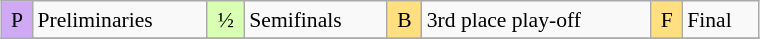<table class="wikitable" style="margin:0.5em auto; font-size:90%; line-height:1.25em;" width=40%;>
<tr>
<td style="background-color:#D0A9F5;text-align:center;">P</td>
<td>Preliminaries</td>
<td style="background-color:#D9FFB2;text-align:center;">½</td>
<td>Semifinals</td>
<td style="background-color:#FFDF80;text-align:center;">B</td>
<td>3rd place play-off</td>
<td style="background-color:#FFDF80;text-align:center;">F</td>
<td>Final</td>
</tr>
<tr>
</tr>
</table>
